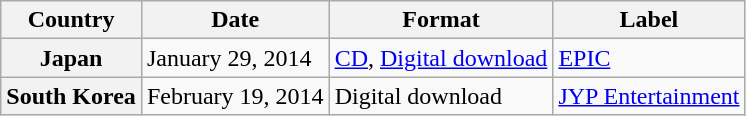<table class="wikitable plainrowheaders">
<tr>
<th scope="col">Country</th>
<th>Date</th>
<th>Format</th>
<th>Label</th>
</tr>
<tr>
<th scope="row">Japan</th>
<td>January 29, 2014</td>
<td><a href='#'>CD</a>, <a href='#'>Digital download</a></td>
<td><a href='#'>EPIC</a></td>
</tr>
<tr>
<th scope="row">South Korea</th>
<td>February 19, 2014</td>
<td>Digital download</td>
<td><a href='#'>JYP Entertainment</a></td>
</tr>
</table>
